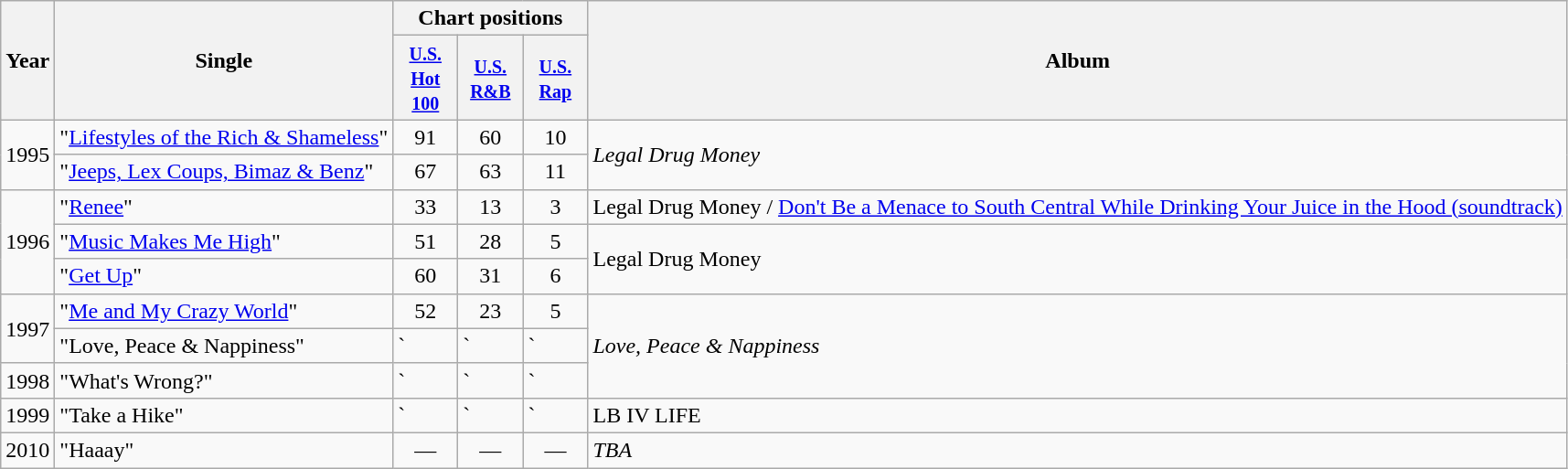<table class="wikitable">
<tr>
<th rowspan="2">Year</th>
<th rowspan="2">Single</th>
<th colspan="3">Chart positions</th>
<th rowspan="2">Album</th>
</tr>
<tr>
<th width="40"><small><a href='#'>U.S. Hot 100</a></small></th>
<th width="40"><small><a href='#'>U.S. R&B</a></small></th>
<th width="40"><small><a href='#'>U.S. Rap</a></small></th>
</tr>
<tr>
<td align="center" rowspan="2">1995</td>
<td align="left">"<a href='#'>Lifestyles of the Rich & Shameless</a>"</td>
<td align="center">91</td>
<td align="center">60</td>
<td align="center">10</td>
<td rowspan="2" align="left"><em>Legal Drug Money</em></td>
</tr>
<tr>
<td align="left">"<a href='#'>Jeeps, Lex Coups, Bimaz & Benz</a>"</td>
<td align="center">67</td>
<td align="center">63</td>
<td align="center">11</td>
</tr>
<tr>
<td align="center" rowspan="3">1996</td>
<td align="left">"<a href='#'>Renee</a>"</td>
<td align="center">33</td>
<td align="center">13</td>
<td align="center">3</td>
<td>Legal Drug Money / <a href='#'>Don't Be a Menace to South Central While Drinking Your Juice in the Hood (soundtrack)</a></td>
</tr>
<tr>
<td align="left">"<a href='#'>Music Makes Me High</a>"</td>
<td align="center">51</td>
<td align="center">28</td>
<td align="center">5</td>
<td rowspan="2">Legal Drug Money</td>
</tr>
<tr>
<td align="left">"<a href='#'>Get Up</a>"</td>
<td align="center">60</td>
<td align="center">31</td>
<td align="center">6</td>
</tr>
<tr>
<td rowspan="2" align="center">1997</td>
<td align="left">"<a href='#'>Me and My Crazy World</a>"</td>
<td align="center">52</td>
<td align="center">23</td>
<td align="center">5</td>
<td rowspan="3" align="left"><em>Love, Peace & Nappiness</em></td>
</tr>
<tr>
<td>"Love, Peace & Nappiness"</td>
<td>`</td>
<td>`</td>
<td>`</td>
</tr>
<tr>
<td>1998</td>
<td>"What's Wrong?"</td>
<td>`</td>
<td>`</td>
<td>`</td>
</tr>
<tr>
<td>1999</td>
<td>"Take a Hike"</td>
<td>`</td>
<td>`</td>
<td>`</td>
<td>LB IV LIFE</td>
</tr>
<tr>
<td align="center" rowspan="1">2010</td>
<td align="left">"Haaay"</td>
<td align="center">—</td>
<td align="center">—</td>
<td align="center">—</td>
<td align="left"><em>TBA</em></td>
</tr>
</table>
